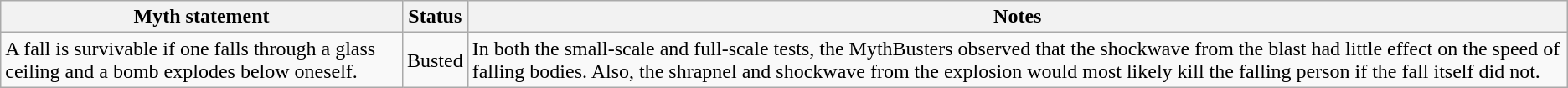<table class="wikitable plainrowheaders">
<tr>
<th>Myth statement</th>
<th>Status</th>
<th>Notes</th>
</tr>
<tr>
<td>A  fall is survivable if one falls through a glass ceiling and a  bomb explodes below oneself.</td>
<td><span>Busted</span></td>
<td>In both the small-scale and full-scale tests, the MythBusters observed that the shockwave from the blast had little effect on the speed of falling bodies. Also, the shrapnel and shockwave from the explosion would most likely kill the falling person if the fall itself did not.</td>
</tr>
</table>
